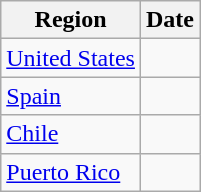<table class="wikitable">
<tr>
<th>Region</th>
<th>Date</th>
</tr>
<tr>
<td><a href='#'>United States</a></td>
<td></td>
</tr>
<tr>
<td><a href='#'>Spain</a></td>
<td></td>
</tr>
<tr>
<td><a href='#'>Chile</a></td>
<td></td>
</tr>
<tr>
<td><a href='#'>Puerto Rico</a></td>
<td></td>
</tr>
</table>
